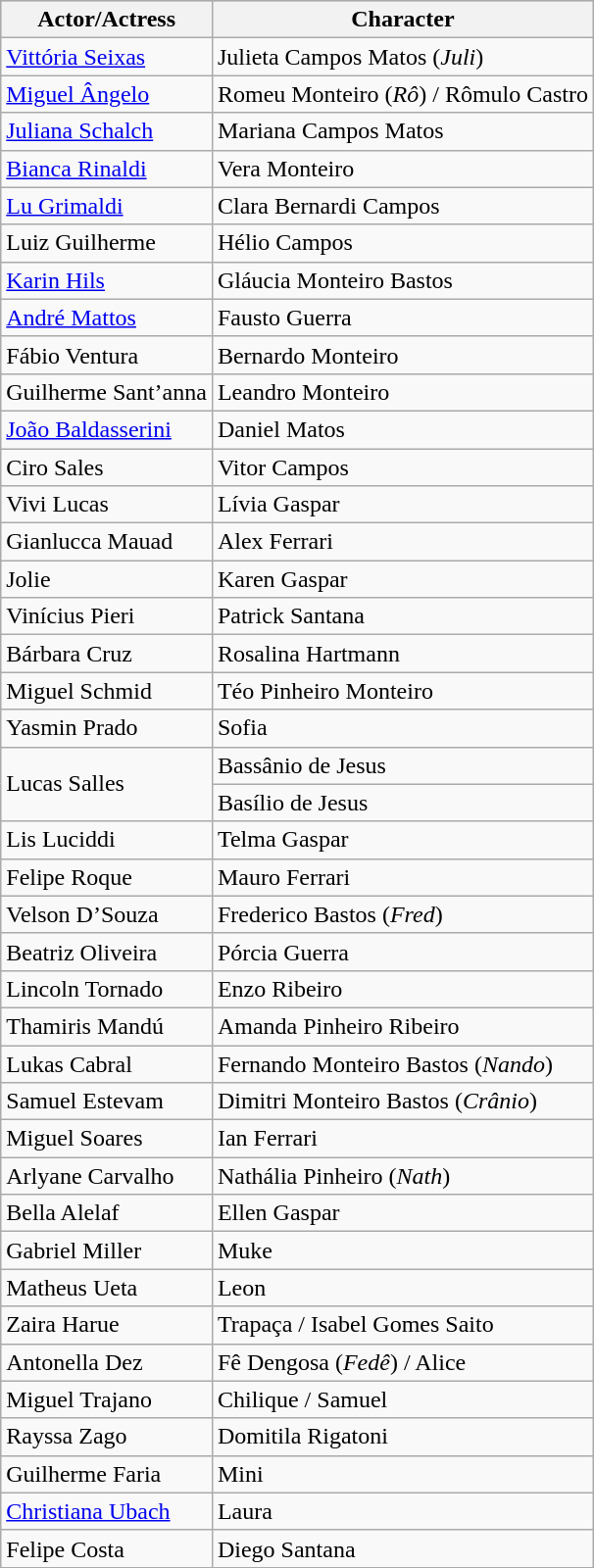<table class="wikitable">
<tr bgcolor="#cccccc">
<th>Actor/Actress</th>
<th>Character</th>
</tr>
<tr>
<td><a href='#'>Vittória Seixas</a></td>
<td>Julieta Campos Matos (<em>Juli</em>)</td>
</tr>
<tr>
<td><a href='#'>Miguel Ângelo</a></td>
<td>Romeu Monteiro (<em>Rô</em>) / Rômulo Castro</td>
</tr>
<tr>
<td><a href='#'>Juliana Schalch</a></td>
<td>Mariana Campos Matos</td>
</tr>
<tr>
<td><a href='#'>Bianca Rinaldi</a></td>
<td>Vera Monteiro</td>
</tr>
<tr>
<td><a href='#'>Lu Grimaldi</a></td>
<td>Clara Bernardi Campos</td>
</tr>
<tr>
<td>Luiz Guilherme</td>
<td>Hélio Campos</td>
</tr>
<tr>
<td><a href='#'>Karin Hils</a></td>
<td>Gláucia Monteiro Bastos</td>
</tr>
<tr>
<td><a href='#'>André Mattos</a></td>
<td>Fausto Guerra</td>
</tr>
<tr>
<td>Fábio Ventura</td>
<td>Bernardo Monteiro</td>
</tr>
<tr>
<td>Guilherme Sant’anna</td>
<td>Leandro Monteiro</td>
</tr>
<tr>
<td><a href='#'>João Baldasserini</a></td>
<td>Daniel Matos</td>
</tr>
<tr>
<td>Ciro Sales</td>
<td>Vitor Campos</td>
</tr>
<tr>
<td>Vivi Lucas</td>
<td>Lívia Gaspar</td>
</tr>
<tr>
<td>Gianlucca Mauad</td>
<td>Alex Ferrari</td>
</tr>
<tr>
<td>Jolie</td>
<td>Karen Gaspar</td>
</tr>
<tr>
<td>Vinícius Pieri</td>
<td>Patrick Santana</td>
</tr>
<tr>
<td>Bárbara Cruz</td>
<td>Rosalina Hartmann</td>
</tr>
<tr>
<td>Miguel Schmid</td>
<td>Téo Pinheiro Monteiro</td>
</tr>
<tr>
<td>Yasmin Prado</td>
<td>Sofia</td>
</tr>
<tr>
<td rowspan="2">Lucas Salles</td>
<td>Bassânio de Jesus</td>
</tr>
<tr>
<td>Basílio de Jesus</td>
</tr>
<tr>
<td>Lis Luciddi</td>
<td>Telma Gaspar</td>
</tr>
<tr>
<td>Felipe Roque</td>
<td>Mauro Ferrari</td>
</tr>
<tr>
<td>Velson D’Souza</td>
<td>Frederico Bastos (<em>Fred</em>)</td>
</tr>
<tr>
<td>Beatriz Oliveira</td>
<td>Pórcia Guerra</td>
</tr>
<tr>
<td>Lincoln Tornado</td>
<td>Enzo Ribeiro</td>
</tr>
<tr>
<td>Thamiris Mandú</td>
<td>Amanda Pinheiro Ribeiro</td>
</tr>
<tr>
<td>Lukas Cabral</td>
<td>Fernando Monteiro Bastos (<em>Nando</em>)</td>
</tr>
<tr>
<td>Samuel Estevam</td>
<td>Dimitri Monteiro Bastos (<em>Crânio</em>)</td>
</tr>
<tr>
<td>Miguel Soares</td>
<td>Ian Ferrari</td>
</tr>
<tr>
<td>Arlyane Carvalho</td>
<td>Nathália Pinheiro (<em>Nath</em>)</td>
</tr>
<tr>
<td>Bella Alelaf</td>
<td>Ellen Gaspar</td>
</tr>
<tr>
<td>Gabriel Miller</td>
<td>Muke</td>
</tr>
<tr>
<td>Matheus Ueta</td>
<td>Leon</td>
</tr>
<tr>
<td>Zaira Harue</td>
<td>Trapaça / Isabel Gomes Saito</td>
</tr>
<tr>
<td>Antonella Dez</td>
<td>Fê Dengosa (<em>Fedê</em>) / Alice</td>
</tr>
<tr>
<td>Miguel Trajano</td>
<td>Chilique / Samuel</td>
</tr>
<tr>
<td>Rayssa Zago</td>
<td>Domitila Rigatoni</td>
</tr>
<tr>
<td>Guilherme Faria</td>
<td>Mini</td>
</tr>
<tr>
<td><a href='#'>Christiana Ubach</a></td>
<td>Laura</td>
</tr>
<tr>
<td>Felipe Costa</td>
<td>Diego Santana</td>
</tr>
</table>
